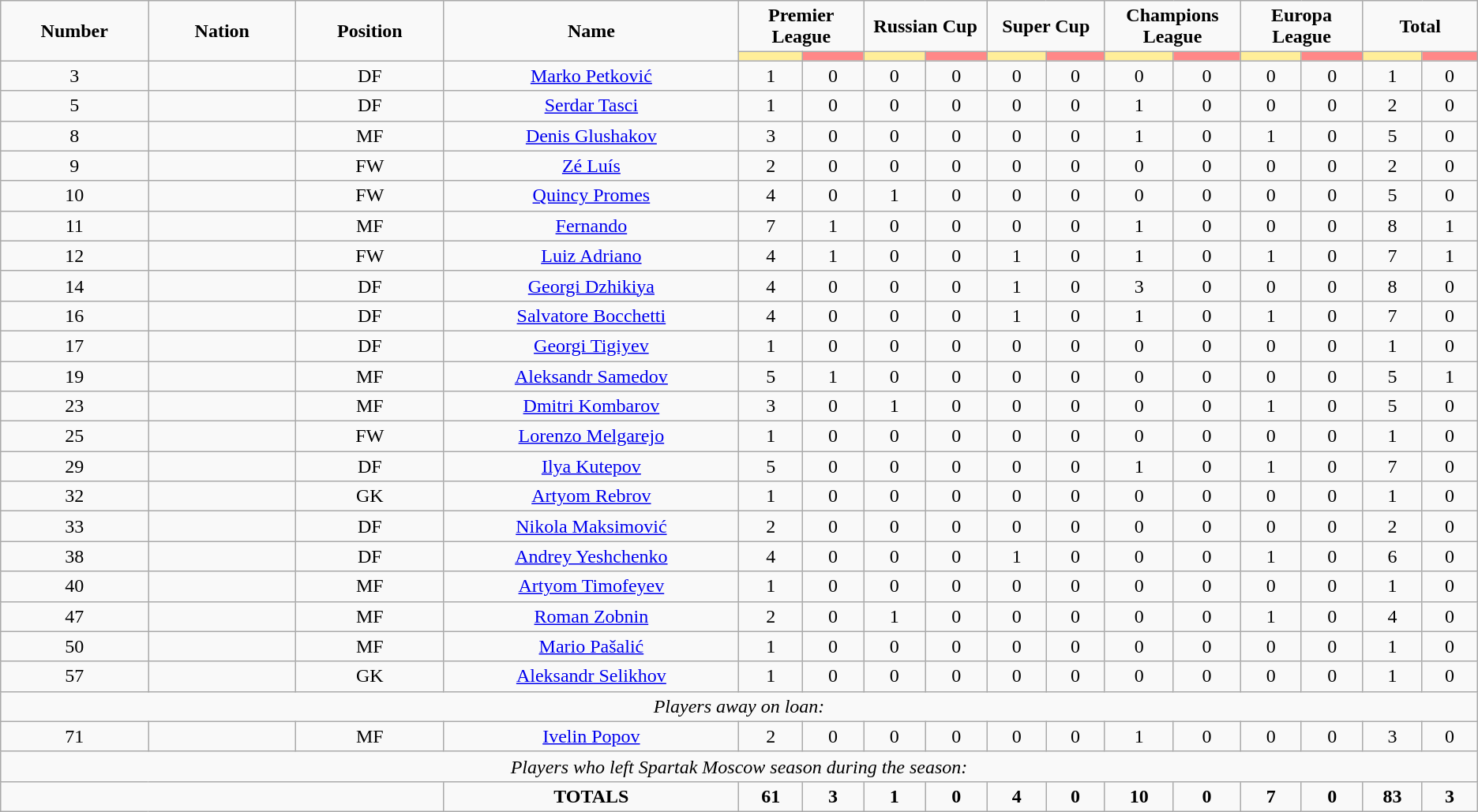<table class="wikitable" style="font-size: 100%; text-align: center;">
<tr>
<td rowspan="2" width="10%" align="center"><strong>Number</strong></td>
<td rowspan="2" width="10%" align="center"><strong>Nation</strong></td>
<td rowspan="2" width="10%" align="center"><strong>Position</strong></td>
<td rowspan="2" width="20%" align="center"><strong>Name</strong></td>
<td colspan="2" align="center"><strong>Premier League</strong></td>
<td colspan="2" align="center"><strong>Russian Cup</strong></td>
<td colspan="2" align="center"><strong>Super Cup</strong></td>
<td colspan="2" align="center"><strong>Champions League</strong></td>
<td colspan="2" align="center"><strong>Europa League</strong></td>
<td colspan="2" align="center"><strong>Total</strong></td>
</tr>
<tr>
<th width=60 style="background: #FFEE99"></th>
<th width=60 style="background: #FF8888"></th>
<th width=60 style="background: #FFEE99"></th>
<th width=60 style="background: #FF8888"></th>
<th width=60 style="background: #FFEE99"></th>
<th width=60 style="background: #FF8888"></th>
<th width=60 style="background: #FFEE99"></th>
<th width=60 style="background: #FF8888"></th>
<th width=60 style="background: #FFEE99"></th>
<th width=60 style="background: #FF8888"></th>
<th width=60 style="background: #FFEE99"></th>
<th width=60 style="background: #FF8888"></th>
</tr>
<tr>
<td>3</td>
<td></td>
<td>DF</td>
<td><a href='#'>Marko Petković</a></td>
<td>1</td>
<td>0</td>
<td>0</td>
<td>0</td>
<td>0</td>
<td>0</td>
<td>0</td>
<td>0</td>
<td>0</td>
<td>0</td>
<td>1</td>
<td>0</td>
</tr>
<tr>
<td>5</td>
<td></td>
<td>DF</td>
<td><a href='#'>Serdar Tasci</a></td>
<td>1</td>
<td>0</td>
<td>0</td>
<td>0</td>
<td>0</td>
<td>0</td>
<td>1</td>
<td>0</td>
<td>0</td>
<td>0</td>
<td>2</td>
<td>0</td>
</tr>
<tr>
<td>8</td>
<td></td>
<td>MF</td>
<td><a href='#'>Denis Glushakov</a></td>
<td>3</td>
<td>0</td>
<td>0</td>
<td>0</td>
<td>0</td>
<td>0</td>
<td>1</td>
<td>0</td>
<td>1</td>
<td>0</td>
<td>5</td>
<td>0</td>
</tr>
<tr>
<td>9</td>
<td></td>
<td>FW</td>
<td><a href='#'>Zé Luís</a></td>
<td>2</td>
<td>0</td>
<td>0</td>
<td>0</td>
<td>0</td>
<td>0</td>
<td>0</td>
<td>0</td>
<td>0</td>
<td>0</td>
<td>2</td>
<td>0</td>
</tr>
<tr>
<td>10</td>
<td></td>
<td>FW</td>
<td><a href='#'>Quincy Promes</a></td>
<td>4</td>
<td>0</td>
<td>1</td>
<td>0</td>
<td>0</td>
<td>0</td>
<td>0</td>
<td>0</td>
<td>0</td>
<td>0</td>
<td>5</td>
<td>0</td>
</tr>
<tr>
<td>11</td>
<td></td>
<td>MF</td>
<td><a href='#'>Fernando</a></td>
<td>7</td>
<td>1</td>
<td>0</td>
<td>0</td>
<td>0</td>
<td>0</td>
<td>1</td>
<td>0</td>
<td>0</td>
<td>0</td>
<td>8</td>
<td>1</td>
</tr>
<tr>
<td>12</td>
<td></td>
<td>FW</td>
<td><a href='#'>Luiz Adriano</a></td>
<td>4</td>
<td>1</td>
<td>0</td>
<td>0</td>
<td>1</td>
<td>0</td>
<td>1</td>
<td>0</td>
<td>1</td>
<td>0</td>
<td>7</td>
<td>1</td>
</tr>
<tr>
<td>14</td>
<td></td>
<td>DF</td>
<td><a href='#'>Georgi Dzhikiya</a></td>
<td>4</td>
<td>0</td>
<td>0</td>
<td>0</td>
<td>1</td>
<td>0</td>
<td>3</td>
<td>0</td>
<td>0</td>
<td>0</td>
<td>8</td>
<td>0</td>
</tr>
<tr>
<td>16</td>
<td></td>
<td>DF</td>
<td><a href='#'>Salvatore Bocchetti</a></td>
<td>4</td>
<td>0</td>
<td>0</td>
<td>0</td>
<td>1</td>
<td>0</td>
<td>1</td>
<td>0</td>
<td>1</td>
<td>0</td>
<td>7</td>
<td>0</td>
</tr>
<tr>
<td>17</td>
<td></td>
<td>DF</td>
<td><a href='#'>Georgi Tigiyev</a></td>
<td>1</td>
<td>0</td>
<td>0</td>
<td>0</td>
<td>0</td>
<td>0</td>
<td>0</td>
<td>0</td>
<td>0</td>
<td>0</td>
<td>1</td>
<td>0</td>
</tr>
<tr>
<td>19</td>
<td></td>
<td>MF</td>
<td><a href='#'>Aleksandr Samedov</a></td>
<td>5</td>
<td>1</td>
<td>0</td>
<td>0</td>
<td>0</td>
<td>0</td>
<td>0</td>
<td>0</td>
<td>0</td>
<td>0</td>
<td>5</td>
<td>1</td>
</tr>
<tr>
<td>23</td>
<td></td>
<td>MF</td>
<td><a href='#'>Dmitri Kombarov</a></td>
<td>3</td>
<td>0</td>
<td>1</td>
<td>0</td>
<td>0</td>
<td>0</td>
<td>0</td>
<td>0</td>
<td>1</td>
<td>0</td>
<td>5</td>
<td>0</td>
</tr>
<tr>
<td>25</td>
<td></td>
<td>FW</td>
<td><a href='#'>Lorenzo Melgarejo</a></td>
<td>1</td>
<td>0</td>
<td>0</td>
<td>0</td>
<td>0</td>
<td>0</td>
<td>0</td>
<td>0</td>
<td>0</td>
<td>0</td>
<td>1</td>
<td>0</td>
</tr>
<tr>
<td>29</td>
<td></td>
<td>DF</td>
<td><a href='#'>Ilya Kutepov</a></td>
<td>5</td>
<td>0</td>
<td>0</td>
<td>0</td>
<td>0</td>
<td>0</td>
<td>1</td>
<td>0</td>
<td>1</td>
<td>0</td>
<td>7</td>
<td>0</td>
</tr>
<tr>
<td>32</td>
<td></td>
<td>GK</td>
<td><a href='#'>Artyom Rebrov</a></td>
<td>1</td>
<td>0</td>
<td>0</td>
<td>0</td>
<td>0</td>
<td>0</td>
<td>0</td>
<td>0</td>
<td>0</td>
<td>0</td>
<td>1</td>
<td>0</td>
</tr>
<tr>
<td>33</td>
<td></td>
<td>DF</td>
<td><a href='#'>Nikola Maksimović</a></td>
<td>2</td>
<td>0</td>
<td>0</td>
<td>0</td>
<td>0</td>
<td>0</td>
<td>0</td>
<td>0</td>
<td>0</td>
<td>0</td>
<td>2</td>
<td>0</td>
</tr>
<tr>
<td>38</td>
<td></td>
<td>DF</td>
<td><a href='#'>Andrey Yeshchenko</a></td>
<td>4</td>
<td>0</td>
<td>0</td>
<td>0</td>
<td>1</td>
<td>0</td>
<td>0</td>
<td>0</td>
<td>1</td>
<td>0</td>
<td>6</td>
<td>0</td>
</tr>
<tr>
<td>40</td>
<td></td>
<td>MF</td>
<td><a href='#'>Artyom Timofeyev</a></td>
<td>1</td>
<td>0</td>
<td>0</td>
<td>0</td>
<td>0</td>
<td>0</td>
<td>0</td>
<td>0</td>
<td>0</td>
<td>0</td>
<td>1</td>
<td>0</td>
</tr>
<tr>
<td>47</td>
<td></td>
<td>MF</td>
<td><a href='#'>Roman Zobnin</a></td>
<td>2</td>
<td>0</td>
<td>1</td>
<td>0</td>
<td>0</td>
<td>0</td>
<td>0</td>
<td>0</td>
<td>1</td>
<td>0</td>
<td>4</td>
<td>0</td>
</tr>
<tr>
<td>50</td>
<td></td>
<td>MF</td>
<td><a href='#'>Mario Pašalić</a></td>
<td>1</td>
<td>0</td>
<td>0</td>
<td>0</td>
<td>0</td>
<td>0</td>
<td>0</td>
<td>0</td>
<td>0</td>
<td>0</td>
<td>1</td>
<td>0</td>
</tr>
<tr>
<td>57</td>
<td></td>
<td>GK</td>
<td><a href='#'>Aleksandr Selikhov</a></td>
<td>1</td>
<td>0</td>
<td>0</td>
<td>0</td>
<td>0</td>
<td>0</td>
<td>0</td>
<td>0</td>
<td>0</td>
<td>0</td>
<td>1</td>
<td>0</td>
</tr>
<tr>
<td colspan="16"><em>Players away on loan:</em></td>
</tr>
<tr>
<td>71</td>
<td></td>
<td>MF</td>
<td><a href='#'>Ivelin Popov</a></td>
<td>2</td>
<td>0</td>
<td>0</td>
<td>0</td>
<td>0</td>
<td>0</td>
<td>1</td>
<td>0</td>
<td>0</td>
<td>0</td>
<td>3</td>
<td>0</td>
</tr>
<tr>
<td colspan="16"><em>Players who left Spartak Moscow season during the season:</em></td>
</tr>
<tr>
<td colspan="3"></td>
<td><strong>TOTALS</strong></td>
<td><strong>61</strong></td>
<td><strong>3</strong></td>
<td><strong>1</strong></td>
<td><strong>0</strong></td>
<td><strong>4</strong></td>
<td><strong>0</strong></td>
<td><strong>10</strong></td>
<td><strong>0</strong></td>
<td><strong>7</strong></td>
<td><strong>0</strong></td>
<td><strong>83</strong></td>
<td><strong>3</strong></td>
</tr>
</table>
